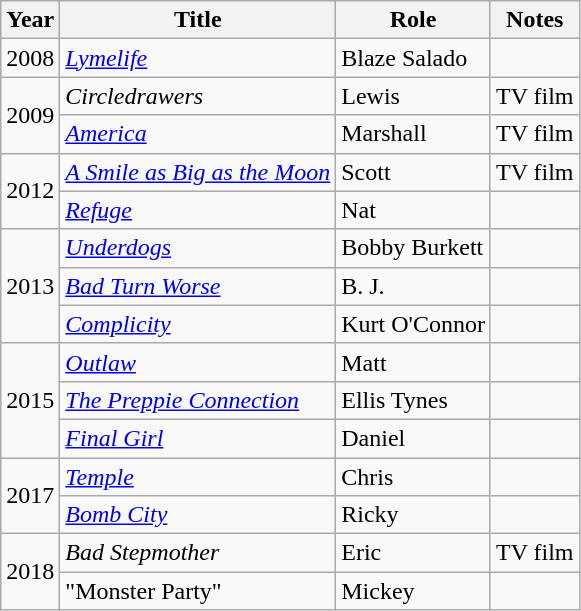<table class="wikitable">
<tr>
<th>Year</th>
<th>Title</th>
<th>Role</th>
<th>Notes</th>
</tr>
<tr>
<td>2008</td>
<td><em><a href='#'>Lymelife</a></em></td>
<td>Blaze Salado</td>
<td></td>
</tr>
<tr>
<td rowspan=2>2009</td>
<td><em>Circledrawers</em></td>
<td>Lewis</td>
<td>TV film</td>
</tr>
<tr>
<td><em><a href='#'>America</a></em></td>
<td>Marshall</td>
<td>TV film</td>
</tr>
<tr>
<td rowspan=2>2012</td>
<td><em><a href='#'>A Smile as Big as the Moon</a></em></td>
<td>Scott</td>
<td>TV film</td>
</tr>
<tr>
<td><em><a href='#'>Refuge</a></em></td>
<td>Nat</td>
<td></td>
</tr>
<tr>
<td rowspan=3>2013</td>
<td><em><a href='#'>Underdogs</a></em></td>
<td>Bobby Burkett</td>
<td></td>
</tr>
<tr>
<td><em><a href='#'>Bad Turn Worse</a></em></td>
<td>B. J.</td>
<td></td>
</tr>
<tr>
<td><em><a href='#'>Complicity</a></em></td>
<td>Kurt O'Connor</td>
<td></td>
</tr>
<tr>
<td rowspan=3>2015</td>
<td><em><a href='#'>Outlaw</a></em></td>
<td>Matt</td>
<td></td>
</tr>
<tr>
<td><em><a href='#'>The Preppie Connection</a></em></td>
<td>Ellis Tynes</td>
<td></td>
</tr>
<tr>
<td><em><a href='#'>Final Girl</a></em></td>
<td>Daniel</td>
<td></td>
</tr>
<tr>
<td rowspan=2>2017</td>
<td><em><a href='#'>Temple</a></em></td>
<td>Chris</td>
<td></td>
</tr>
<tr>
<td><em><a href='#'>Bomb City</a></em></td>
<td>Ricky</td>
<td></td>
</tr>
<tr>
<td rowspan=2>2018</td>
<td><em>Bad Stepmother</em></td>
<td>Eric</td>
<td>TV film</td>
</tr>
<tr>
<td>"Monster Party"</td>
<td>Mickey</td>
<td></td>
</tr>
</table>
